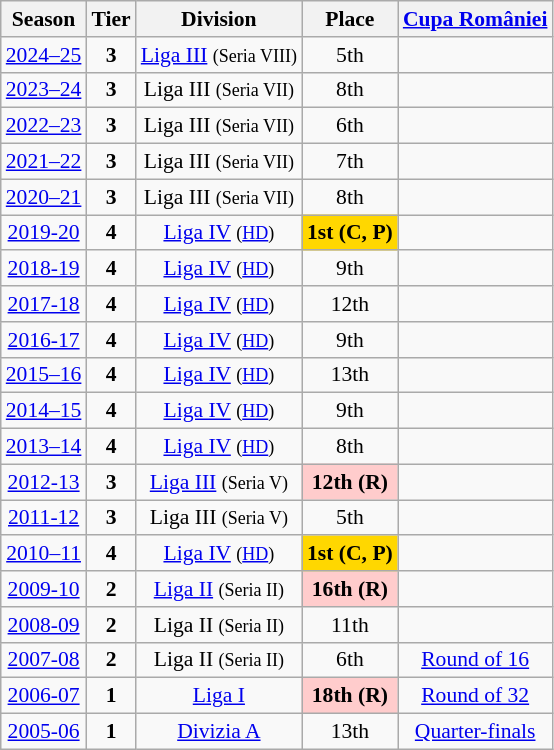<table class="wikitable" style="text-align:center; font-size:90%">
<tr>
<th>Season</th>
<th>Tier</th>
<th>Division</th>
<th>Place</th>
<th><a href='#'>Cupa României</a></th>
</tr>
<tr>
<td><a href='#'>2024–25</a></td>
<td><strong>3</strong></td>
<td><a href='#'>Liga III</a> <small>(Seria VIII)</small></td>
<td>5th</td>
<td></td>
</tr>
<tr>
<td><a href='#'>2023–24</a></td>
<td><strong>3</strong></td>
<td>Liga III <small>(Seria VII)</small></td>
<td>8th</td>
<td></td>
</tr>
<tr>
<td><a href='#'>2022–23</a></td>
<td><strong>3</strong></td>
<td>Liga III <small>(Seria VII)</small></td>
<td>6th</td>
<td></td>
</tr>
<tr>
<td><a href='#'>2021–22</a></td>
<td><strong>3</strong></td>
<td>Liga III <small>(Seria VII)</small></td>
<td>7th</td>
<td></td>
</tr>
<tr>
<td><a href='#'>2020–21</a></td>
<td><strong>3</strong></td>
<td>Liga III <small>(Seria VII)</small></td>
<td>8th</td>
<td></td>
</tr>
<tr>
<td><a href='#'>2019-20</a></td>
<td><strong>4</strong></td>
<td><a href='#'>Liga IV</a> <small>(<a href='#'>HD</a>)</small></td>
<td align=center bgcolor=gold><strong>1st (C, P)</strong></td>
<td></td>
</tr>
<tr>
<td><a href='#'>2018-19</a></td>
<td><strong>4</strong></td>
<td><a href='#'>Liga IV</a> <small>(<a href='#'>HD</a>)</small></td>
<td>9th</td>
<td></td>
</tr>
<tr>
<td><a href='#'>2017-18</a></td>
<td><strong>4</strong></td>
<td><a href='#'>Liga IV</a> <small>(<a href='#'>HD</a>)</small></td>
<td>12th</td>
<td></td>
</tr>
<tr>
<td><a href='#'>2016-17</a></td>
<td><strong>4</strong></td>
<td><a href='#'>Liga IV</a> <small>(<a href='#'>HD</a>)</small></td>
<td>9th</td>
<td></td>
</tr>
<tr>
<td><a href='#'>2015–16</a></td>
<td><strong>4</strong></td>
<td><a href='#'>Liga IV</a> <small>(<a href='#'>HD</a>)</small></td>
<td>13th</td>
<td></td>
</tr>
<tr>
<td><a href='#'>2014–15</a></td>
<td><strong>4</strong></td>
<td><a href='#'>Liga IV</a> <small>(<a href='#'>HD</a>)</small></td>
<td>9th</td>
<td></td>
</tr>
<tr>
<td><a href='#'>2013–14</a></td>
<td><strong>4</strong></td>
<td><a href='#'>Liga IV</a> <small>(<a href='#'>HD</a>)</small></td>
<td>8th</td>
<td></td>
</tr>
<tr>
<td><a href='#'>2012-13</a></td>
<td><strong>3</strong></td>
<td><a href='#'>Liga III</a> <small>(Seria V)</small></td>
<td align=center bgcolor=#FFCCCC><strong>12th (R)</strong></td>
<td></td>
</tr>
<tr>
<td><a href='#'>2011-12</a></td>
<td><strong>3</strong></td>
<td>Liga III <small>(Seria V)</small></td>
<td>5th</td>
<td></td>
</tr>
<tr>
<td><a href='#'>2010–11</a></td>
<td><strong>4</strong></td>
<td><a href='#'>Liga IV</a> <small>(<a href='#'>HD</a>)</small></td>
<td align=center bgcolor=gold><strong>1st (C, P)</strong></td>
<td></td>
</tr>
<tr>
<td><a href='#'>2009-10</a></td>
<td><strong>2</strong></td>
<td><a href='#'>Liga II</a> <small>(Seria II)</small></td>
<td align=center bgcolor=#FFCCCC><strong>16th (R)</strong></td>
<td></td>
</tr>
<tr>
<td><a href='#'>2008-09</a></td>
<td><strong>2</strong></td>
<td>Liga II <small>(Seria II)</small></td>
<td>11th</td>
<td></td>
</tr>
<tr>
<td><a href='#'>2007-08</a></td>
<td><strong>2</strong></td>
<td>Liga II <small>(Seria II)</small></td>
<td>6th</td>
<td><a href='#'>Round of 16</a></td>
</tr>
<tr>
<td><a href='#'>2006-07</a></td>
<td><strong>1</strong></td>
<td><a href='#'>Liga I</a></td>
<td align=center bgcolor=#FFCCCC><strong>18th (R)</strong></td>
<td><a href='#'>Round of 32</a></td>
</tr>
<tr>
<td><a href='#'>2005-06</a></td>
<td><strong>1</strong></td>
<td><a href='#'>Divizia A</a></td>
<td>13th</td>
<td><a href='#'>Quarter-finals</a></td>
</tr>
</table>
